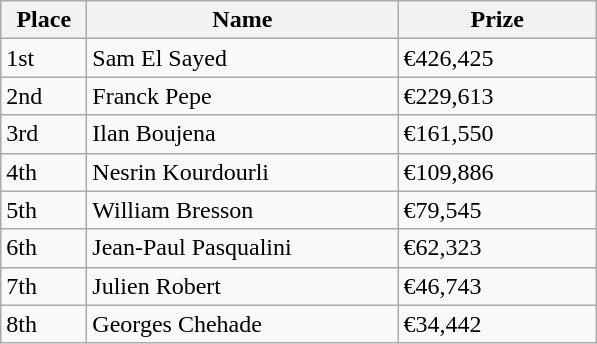<table class="wikitable">
<tr>
<th style="width:50px;">Place</th>
<th style="width:200px;">Name</th>
<th style="width:125px;">Prize</th>
</tr>
<tr>
<td>1st</td>
<td> Sam El Sayed</td>
<td>€426,425</td>
</tr>
<tr>
<td>2nd</td>
<td> Franck Pepe</td>
<td>€229,613</td>
</tr>
<tr>
<td>3rd</td>
<td> Ilan Boujena</td>
<td>€161,550</td>
</tr>
<tr>
<td>4th</td>
<td> Nesrin Kourdourli</td>
<td>€109,886</td>
</tr>
<tr>
<td>5th</td>
<td> William Bresson</td>
<td>€79,545</td>
</tr>
<tr>
<td>6th</td>
<td> Jean-Paul Pasqualini</td>
<td>€62,323</td>
</tr>
<tr>
<td>7th</td>
<td> Julien Robert</td>
<td>€46,743</td>
</tr>
<tr>
<td>8th</td>
<td> Georges Chehade</td>
<td>€34,442</td>
</tr>
</table>
